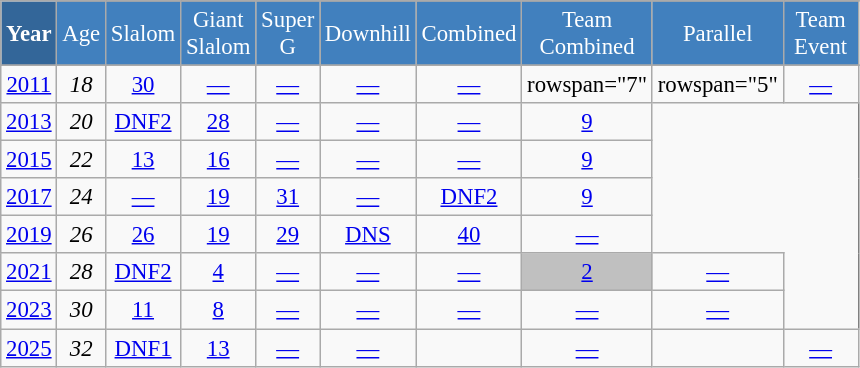<table class="wikitable" style="font-size:95%; text-align:center; border:grey solid 1px; border-collapse:collapse;" width="40%">
<tr style="background-color:#369; color:white;">
<td rowspan="2" colspan="1" width="4%"><strong>Year</strong></td>
</tr>
<tr style="background-color:#4180be; color:white;">
<td width="3%">Age</td>
<td width="5%">Slalom</td>
<td width="5%">Giant<br>Slalom</td>
<td width="5%">Super G</td>
<td width="5%">Downhill</td>
<td width="5%">Combined</td>
<td width="5%">Team<br>Combined</td>
<td width="5%">Parallel</td>
<td width="5%">Team<br> Event </td>
</tr>
<tr style="background-color:#8CB2D8; color:white;">
</tr>
<tr>
<td><a href='#'>2011</a></td>
<td><em>18</em></td>
<td><a href='#'>30</a></td>
<td><a href='#'>—</a></td>
<td><a href='#'>—</a></td>
<td><a href='#'>—</a></td>
<td><a href='#'>—</a></td>
<td>rowspan="7" </td>
<td>rowspan="5" </td>
<td><a href='#'>—</a></td>
</tr>
<tr>
<td><a href='#'>2013</a></td>
<td><em>20</em></td>
<td><a href='#'>DNF2</a></td>
<td><a href='#'>28</a></td>
<td><a href='#'>—</a></td>
<td><a href='#'>—</a></td>
<td><a href='#'>—</a></td>
<td><a href='#'>9</a></td>
</tr>
<tr>
<td><a href='#'>2015</a></td>
<td><em>22</em></td>
<td><a href='#'>13</a></td>
<td><a href='#'>16</a></td>
<td><a href='#'>—</a></td>
<td><a href='#'>—</a></td>
<td><a href='#'>—</a></td>
<td><a href='#'>9</a></td>
</tr>
<tr>
<td><a href='#'>2017</a></td>
<td><em>24</em></td>
<td><a href='#'>—</a></td>
<td><a href='#'>19</a></td>
<td><a href='#'>31</a></td>
<td><a href='#'>—</a></td>
<td><a href='#'>DNF2</a></td>
<td><a href='#'>9</a></td>
</tr>
<tr>
<td><a href='#'>2019</a></td>
<td><em>26</em></td>
<td><a href='#'>26</a></td>
<td><a href='#'>19</a></td>
<td><a href='#'>29</a></td>
<td><a href='#'>DNS</a></td>
<td><a href='#'>40</a></td>
<td><a href='#'>—</a></td>
</tr>
<tr>
<td><a href='#'>2021</a></td>
<td><em>28</em></td>
<td><a href='#'>DNF2</a></td>
<td><a href='#'>4</a></td>
<td><a href='#'>—</a></td>
<td><a href='#'>—</a></td>
<td><a href='#'>—</a></td>
<td style="background:silver;"><a href='#'>2</a></td>
<td><a href='#'>—</a></td>
</tr>
<tr>
<td><a href='#'>2023</a></td>
<td><em>30</em></td>
<td><a href='#'>11</a></td>
<td><a href='#'>8</a></td>
<td><a href='#'>—</a></td>
<td><a href='#'>—</a></td>
<td><a href='#'>—</a></td>
<td><a href='#'>—</a></td>
<td><a href='#'>—</a></td>
</tr>
<tr>
<td><a href='#'>2025</a></td>
<td><em>32</em></td>
<td><a href='#'>DNF1</a></td>
<td><a href='#'>13</a></td>
<td><a href='#'>—</a></td>
<td><a href='#'>—</a></td>
<td></td>
<td><a href='#'>—</a></td>
<td></td>
<td><a href='#'>—</a></td>
</tr>
</table>
